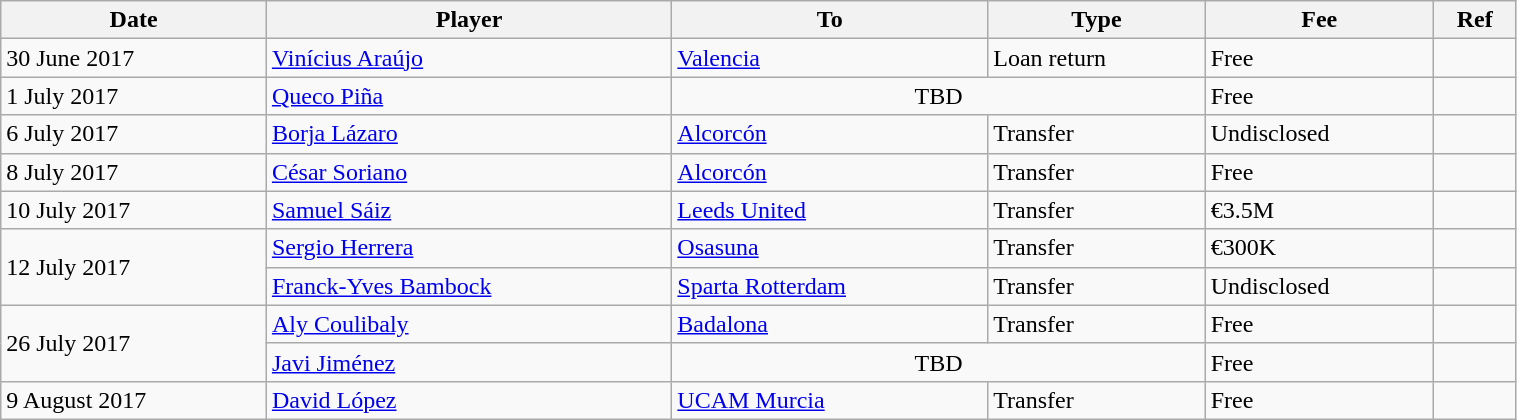<table class="wikitable" style="width:80%;">
<tr>
<th>Date</th>
<th>Player</th>
<th>To</th>
<th>Type</th>
<th>Fee</th>
<th>Ref</th>
</tr>
<tr>
<td>30 June 2017</td>
<td> <a href='#'>Vinícius Araújo</a></td>
<td> <a href='#'>Valencia</a></td>
<td>Loan return</td>
<td>Free</td>
<td></td>
</tr>
<tr>
<td>1 July 2017</td>
<td> <a href='#'>Queco Piña</a></td>
<td colspan="2" style="text-align:center;">TBD</td>
<td>Free</td>
<td></td>
</tr>
<tr>
<td>6 July 2017</td>
<td> <a href='#'>Borja Lázaro</a></td>
<td> <a href='#'>Alcorcón</a></td>
<td>Transfer</td>
<td>Undisclosed</td>
<td></td>
</tr>
<tr>
<td>8 July 2017</td>
<td> <a href='#'>César Soriano</a></td>
<td> <a href='#'>Alcorcón</a></td>
<td>Transfer</td>
<td>Free</td>
<td></td>
</tr>
<tr>
<td>10 July 2017</td>
<td> <a href='#'>Samuel Sáiz</a></td>
<td> <a href='#'>Leeds United</a></td>
<td>Transfer</td>
<td>€3.5M</td>
<td></td>
</tr>
<tr>
<td rowspan="2">12 July 2017</td>
<td> <a href='#'>Sergio Herrera</a></td>
<td> <a href='#'>Osasuna</a></td>
<td>Transfer</td>
<td>€300K</td>
<td></td>
</tr>
<tr>
<td> <a href='#'>Franck-Yves Bambock</a></td>
<td> <a href='#'>Sparta Rotterdam</a></td>
<td>Transfer</td>
<td>Undisclosed</td>
<td></td>
</tr>
<tr>
<td rowspan="2">26 July 2017</td>
<td> <a href='#'>Aly Coulibaly</a></td>
<td> <a href='#'>Badalona</a></td>
<td>Transfer</td>
<td>Free</td>
<td></td>
</tr>
<tr>
<td> <a href='#'>Javi Jiménez</a></td>
<td colspan="2" style="text-align:center;">TBD</td>
<td>Free</td>
<td></td>
</tr>
<tr>
<td>9 August 2017</td>
<td> <a href='#'>David López</a></td>
<td> <a href='#'>UCAM Murcia</a></td>
<td>Transfer</td>
<td>Free</td>
<td></td>
</tr>
</table>
